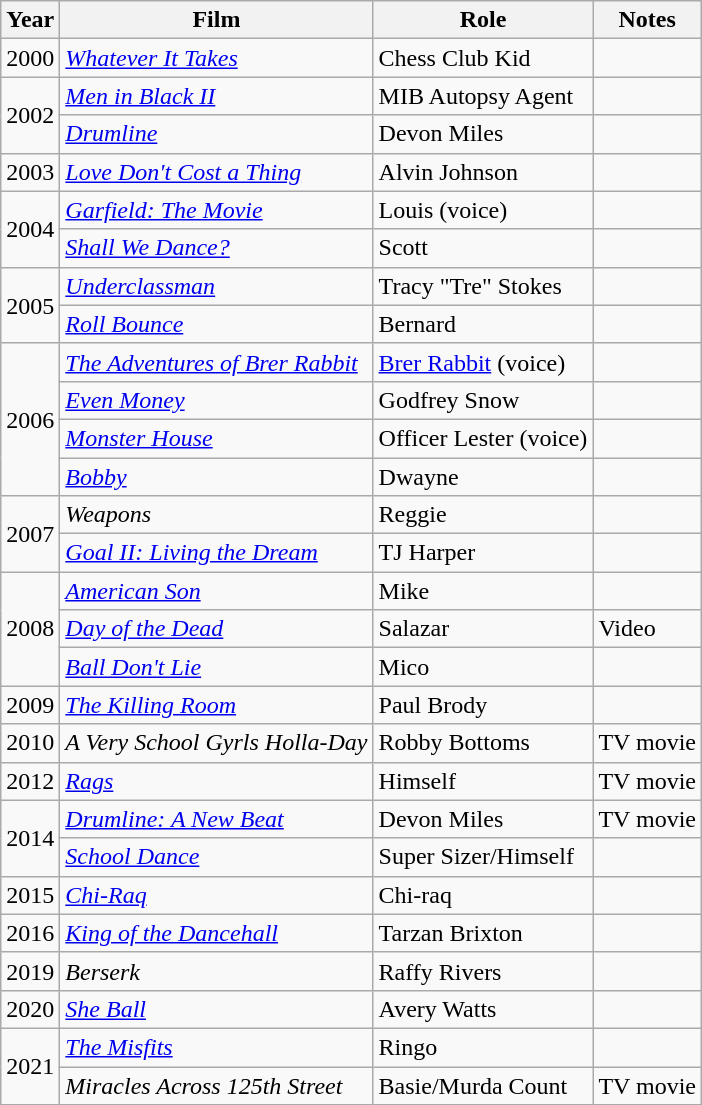<table class="wikitable sortable">
<tr>
<th>Year</th>
<th>Film</th>
<th>Role</th>
<th>Notes</th>
</tr>
<tr>
<td>2000</td>
<td><em><a href='#'>Whatever It Takes</a></em></td>
<td>Chess Club Kid</td>
<td></td>
</tr>
<tr>
<td rowspan="2">2002</td>
<td><em><a href='#'>Men in Black II</a></em></td>
<td>MIB Autopsy Agent</td>
<td></td>
</tr>
<tr>
<td><em><a href='#'>Drumline</a></em></td>
<td>Devon Miles</td>
<td></td>
</tr>
<tr>
<td>2003</td>
<td><em><a href='#'>Love Don't Cost a Thing</a></em></td>
<td>Alvin Johnson</td>
<td></td>
</tr>
<tr>
<td rowspan="2">2004</td>
<td><em><a href='#'>Garfield: The Movie</a></em></td>
<td>Louis (voice)</td>
<td></td>
</tr>
<tr>
<td><em><a href='#'>Shall We Dance?</a></em></td>
<td>Scott</td>
<td></td>
</tr>
<tr>
<td rowspan="2">2005</td>
<td><em><a href='#'>Underclassman</a></em></td>
<td>Tracy "Tre" Stokes</td>
<td></td>
</tr>
<tr>
<td><em><a href='#'>Roll Bounce</a></em></td>
<td>Bernard</td>
<td></td>
</tr>
<tr>
<td rowspan="4">2006</td>
<td><em><a href='#'>The Adventures of Brer Rabbit</a></em></td>
<td><a href='#'>Brer Rabbit</a> (voice)</td>
<td></td>
</tr>
<tr>
<td><em><a href='#'>Even Money</a></em></td>
<td>Godfrey Snow</td>
<td></td>
</tr>
<tr>
<td><em><a href='#'>Monster House</a></em></td>
<td>Officer Lester (voice)</td>
<td></td>
</tr>
<tr>
<td><em><a href='#'>Bobby</a></em></td>
<td>Dwayne</td>
<td></td>
</tr>
<tr>
<td rowspan="2">2007</td>
<td><em>Weapons</em></td>
<td>Reggie</td>
<td></td>
</tr>
<tr>
<td><em><a href='#'>Goal II: Living the Dream</a></em></td>
<td>TJ Harper</td>
<td></td>
</tr>
<tr>
<td rowspan="3">2008</td>
<td><em><a href='#'>American Son</a></em></td>
<td>Mike</td>
<td></td>
</tr>
<tr>
<td><em><a href='#'>Day of the Dead</a></em></td>
<td>Salazar</td>
<td>Video</td>
</tr>
<tr>
<td><em><a href='#'>Ball Don't Lie</a></em></td>
<td>Mico</td>
<td></td>
</tr>
<tr>
<td>2009</td>
<td><em><a href='#'>The Killing Room</a></em></td>
<td>Paul Brody</td>
<td></td>
</tr>
<tr>
<td>2010</td>
<td><em>A Very School Gyrls Holla-Day</em></td>
<td>Robby Bottoms</td>
<td>TV movie</td>
</tr>
<tr>
<td>2012</td>
<td><em><a href='#'>Rags</a></em></td>
<td>Himself</td>
<td>TV movie</td>
</tr>
<tr>
<td rowspan="2">2014</td>
<td><em><a href='#'>Drumline: A New Beat</a></em></td>
<td>Devon Miles</td>
<td>TV movie</td>
</tr>
<tr>
<td><em><a href='#'>School Dance</a></em></td>
<td>Super Sizer/Himself</td>
<td></td>
</tr>
<tr>
<td>2015</td>
<td><em><a href='#'>Chi-Raq</a></em></td>
<td>Chi-raq</td>
<td></td>
</tr>
<tr>
<td>2016</td>
<td><em><a href='#'>King of the Dancehall</a></em></td>
<td>Tarzan Brixton</td>
<td></td>
</tr>
<tr>
<td>2019</td>
<td><em>Berserk</em></td>
<td>Raffy Rivers</td>
<td></td>
</tr>
<tr>
<td>2020</td>
<td><em><a href='#'>She Ball</a></em></td>
<td>Avery Watts</td>
<td></td>
</tr>
<tr>
<td rowspan="2">2021</td>
<td><em><a href='#'>The Misfits</a></em></td>
<td>Ringo</td>
<td></td>
</tr>
<tr>
<td><em>Miracles Across 125th Street</em></td>
<td>Basie/Murda Count</td>
<td>TV movie</td>
</tr>
</table>
